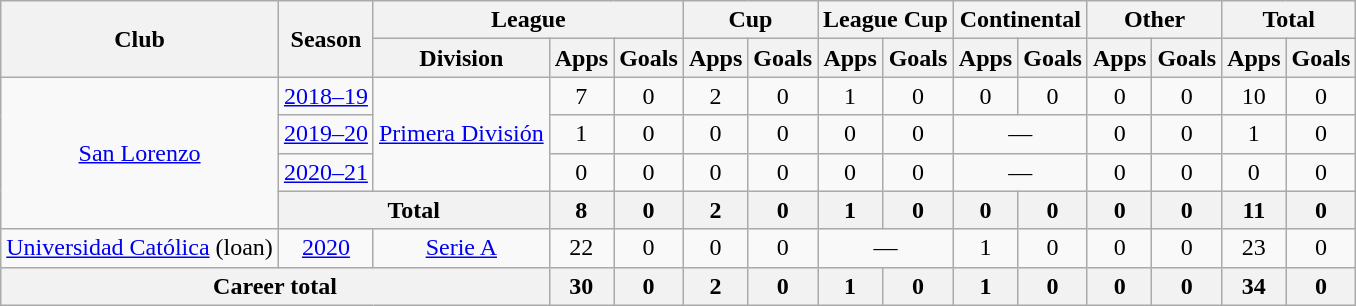<table class="wikitable" style="text-align:center">
<tr>
<th rowspan="2">Club</th>
<th rowspan="2">Season</th>
<th colspan="3">League</th>
<th colspan="2">Cup</th>
<th colspan="2">League Cup</th>
<th colspan="2">Continental</th>
<th colspan="2">Other</th>
<th colspan="2">Total</th>
</tr>
<tr>
<th>Division</th>
<th>Apps</th>
<th>Goals</th>
<th>Apps</th>
<th>Goals</th>
<th>Apps</th>
<th>Goals</th>
<th>Apps</th>
<th>Goals</th>
<th>Apps</th>
<th>Goals</th>
<th>Apps</th>
<th>Goals</th>
</tr>
<tr>
<td rowspan="4"><a href='#'>San Lorenzo</a></td>
<td><a href='#'>2018–19</a></td>
<td rowspan="3"><a href='#'>Primera División</a></td>
<td>7</td>
<td>0</td>
<td>2</td>
<td>0</td>
<td>1</td>
<td>0</td>
<td>0</td>
<td>0</td>
<td>0</td>
<td>0</td>
<td>10</td>
<td>0</td>
</tr>
<tr>
<td><a href='#'>2019–20</a></td>
<td>1</td>
<td>0</td>
<td>0</td>
<td>0</td>
<td>0</td>
<td>0</td>
<td colspan="2">—</td>
<td>0</td>
<td>0</td>
<td>1</td>
<td>0</td>
</tr>
<tr>
<td><a href='#'>2020–21</a></td>
<td>0</td>
<td>0</td>
<td>0</td>
<td>0</td>
<td>0</td>
<td>0</td>
<td colspan="2">—</td>
<td>0</td>
<td>0</td>
<td>0</td>
<td>0</td>
</tr>
<tr>
<th colspan="2">Total</th>
<th>8</th>
<th>0</th>
<th>2</th>
<th>0</th>
<th>1</th>
<th>0</th>
<th>0</th>
<th>0</th>
<th>0</th>
<th>0</th>
<th>11</th>
<th>0</th>
</tr>
<tr>
<td rowspan="1"><a href='#'>Universidad Católica</a> (loan)</td>
<td><a href='#'>2020</a></td>
<td rowspan="1"><a href='#'>Serie A</a></td>
<td>22</td>
<td>0</td>
<td>0</td>
<td>0</td>
<td colspan="2">—</td>
<td>1</td>
<td>0</td>
<td>0</td>
<td>0</td>
<td>23</td>
<td>0</td>
</tr>
<tr>
<th colspan="3">Career total</th>
<th>30</th>
<th>0</th>
<th>2</th>
<th>0</th>
<th>1</th>
<th>0</th>
<th>1</th>
<th>0</th>
<th>0</th>
<th>0</th>
<th>34</th>
<th>0</th>
</tr>
</table>
